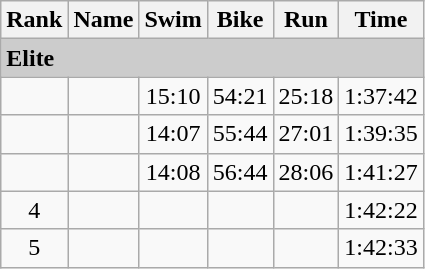<table class="wikitable">
<tr>
<th>Rank</th>
<th>Name</th>
<th>Swim</th>
<th>Bike</th>
<th>Run</th>
<th>Time</th>
</tr>
<tr bgcolor="#cccccc">
<td colspan="6" align="left"><strong>Elite</strong></td>
</tr>
<tr align="center">
<td></td>
<td align="left"><strong></strong></td>
<td>15:10</td>
<td>54:21</td>
<td>25:18</td>
<td>1:37:42</td>
</tr>
<tr align="center">
<td></td>
<td align="left"></td>
<td>14:07</td>
<td>55:44</td>
<td>27:01</td>
<td>1:39:35</td>
</tr>
<tr align="center">
<td></td>
<td align="left"></td>
<td>14:08</td>
<td>56:44</td>
<td>28:06</td>
<td>1:41:27</td>
</tr>
<tr align="center">
<td>4</td>
<td align="left"></td>
<td></td>
<td></td>
<td></td>
<td>1:42:22</td>
</tr>
<tr align="center">
<td>5</td>
<td align="left"></td>
<td></td>
<td></td>
<td></td>
<td>1:42:33</td>
</tr>
</table>
